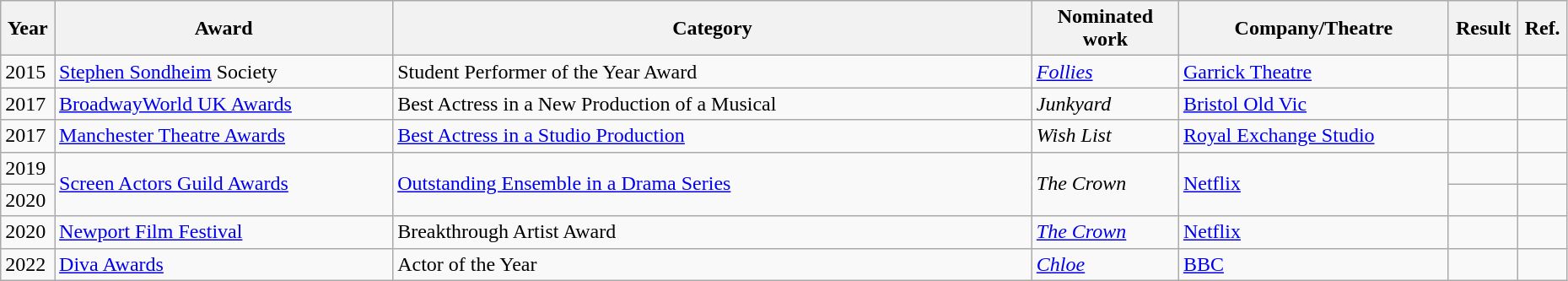<table width="98%" class="wikitable">
<tr>
<th width="10">Year</th>
<th width="240">Award</th>
<th width="460">Category</th>
<th width="100">Nominated work</th>
<th width="190">Company/Theatre</th>
<th width="30">Result</th>
<th width="10">Ref.</th>
</tr>
<tr>
<td>2015</td>
<td><a href='#'>Stephen Sondheim</a> Society</td>
<td>Student Performer of the Year Award</td>
<td><em><a href='#'>Follies</a></em></td>
<td><a href='#'>Garrick Theatre</a></td>
<td></td>
<td></td>
</tr>
<tr>
<td>2017</td>
<td><a href='#'>BroadwayWorld UK Awards</a></td>
<td>Best Actress in a New Production of a Musical</td>
<td><em>Junkyard</em></td>
<td><a href='#'>Bristol Old Vic</a></td>
<td></td>
<td></td>
</tr>
<tr>
<td>2017</td>
<td><a href='#'>Manchester Theatre Awards</a></td>
<td><a href='#'>Best Actress in a Studio Production</a></td>
<td><em>Wish List</em></td>
<td><a href='#'>Royal Exchange Studio</a></td>
<td></td>
<td></td>
</tr>
<tr>
<td>2019</td>
<td rowspan="2"><a href='#'>Screen Actors Guild Awards</a></td>
<td rowspan="2"><a href='#'>Outstanding Ensemble in a Drama Series</a></td>
<td rowspan="2"><em>The Crown</em></td>
<td rowspan="2"><a href='#'>Netflix</a></td>
<td></td>
<td></td>
</tr>
<tr>
<td>2020</td>
<td></td>
<td></td>
</tr>
<tr>
<td>2020</td>
<td><a href='#'>Newport Film Festival</a></td>
<td>Breakthrough Artist Award</td>
<td><em><a href='#'>The Crown</a></em></td>
<td><a href='#'>Netflix</a></td>
<td></td>
<td></td>
</tr>
<tr>
<td>2022</td>
<td><a href='#'>Diva Awards</a></td>
<td>Actor of the Year</td>
<td><a href='#'><em>Chloe</em></a></td>
<td><a href='#'>BBC</a></td>
<td></td>
<td></td>
</tr>
</table>
